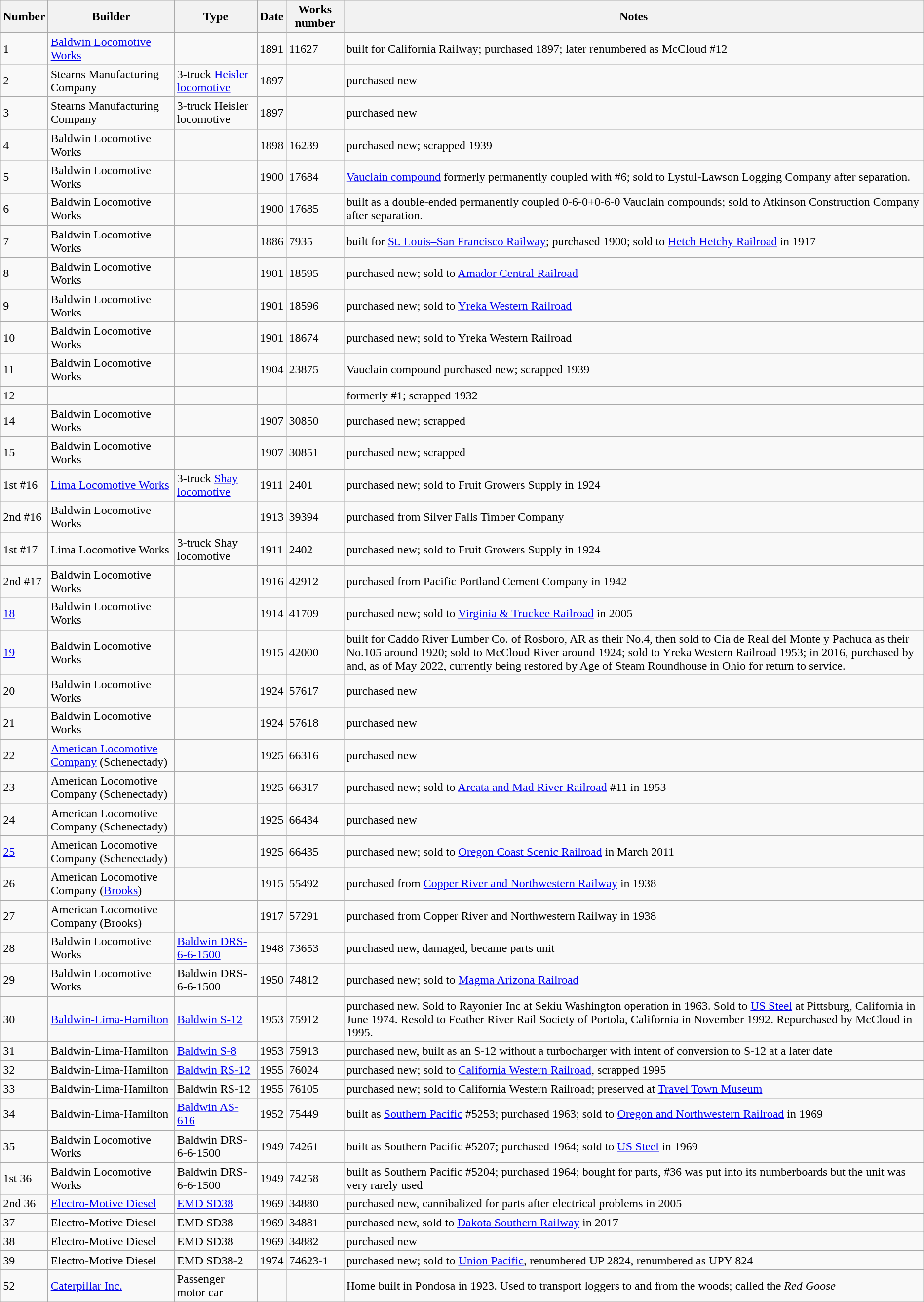<table class="wikitable">
<tr>
<th>Number</th>
<th>Builder</th>
<th>Type</th>
<th>Date</th>
<th>Works number</th>
<th>Notes</th>
</tr>
<tr>
<td>1</td>
<td><a href='#'>Baldwin Locomotive Works</a></td>
<td></td>
<td>1891</td>
<td>11627</td>
<td>built for California Railway; purchased 1897; later renumbered as McCloud #12</td>
</tr>
<tr>
<td>2</td>
<td>Stearns Manufacturing Company</td>
<td>3-truck <a href='#'>Heisler locomotive</a></td>
<td>1897</td>
<td></td>
<td>purchased new</td>
</tr>
<tr>
<td>3</td>
<td>Stearns Manufacturing Company</td>
<td>3-truck Heisler locomotive</td>
<td>1897</td>
<td></td>
<td>purchased new</td>
</tr>
<tr>
<td>4</td>
<td>Baldwin Locomotive Works</td>
<td></td>
<td>1898</td>
<td>16239</td>
<td>purchased new; scrapped 1939</td>
</tr>
<tr>
<td>5</td>
<td>Baldwin Locomotive Works</td>
<td></td>
<td>1900</td>
<td>17684</td>
<td><a href='#'>Vauclain compound</a> formerly permanently coupled with #6; sold to Lystul-Lawson Logging Company after separation.</td>
</tr>
<tr>
<td>6</td>
<td>Baldwin Locomotive Works</td>
<td></td>
<td>1900</td>
<td>17685</td>
<td>built as a double-ended permanently coupled 0-6-0+0-6-0 Vauclain compounds; sold to Atkinson Construction Company after separation.</td>
</tr>
<tr>
<td>7</td>
<td>Baldwin Locomotive Works</td>
<td></td>
<td>1886</td>
<td>7935</td>
<td>built for <a href='#'>St. Louis–San Francisco Railway</a>; purchased 1900; sold to <a href='#'>Hetch Hetchy Railroad</a> in 1917</td>
</tr>
<tr>
<td>8</td>
<td>Baldwin Locomotive Works</td>
<td></td>
<td>1901</td>
<td>18595</td>
<td>purchased new; sold to <a href='#'>Amador Central Railroad</a></td>
</tr>
<tr>
<td>9</td>
<td>Baldwin Locomotive Works</td>
<td></td>
<td>1901</td>
<td>18596</td>
<td>purchased new; sold to <a href='#'>Yreka Western Railroad</a></td>
</tr>
<tr>
<td>10</td>
<td>Baldwin Locomotive Works</td>
<td></td>
<td>1901</td>
<td>18674</td>
<td>purchased new; sold to Yreka Western Railroad</td>
</tr>
<tr>
<td>11</td>
<td>Baldwin Locomotive Works</td>
<td></td>
<td>1904</td>
<td>23875</td>
<td>Vauclain compound purchased new; scrapped 1939</td>
</tr>
<tr>
<td>12</td>
<td></td>
<td></td>
<td></td>
<td></td>
<td>formerly #1; scrapped 1932</td>
</tr>
<tr>
<td>14</td>
<td>Baldwin Locomotive Works</td>
<td></td>
<td>1907</td>
<td>30850</td>
<td>purchased new; scrapped</td>
</tr>
<tr>
<td>15</td>
<td>Baldwin Locomotive Works</td>
<td></td>
<td>1907</td>
<td>30851</td>
<td>purchased new; scrapped</td>
</tr>
<tr>
<td>1st #16</td>
<td><a href='#'>Lima Locomotive Works</a></td>
<td>3-truck <a href='#'>Shay locomotive</a></td>
<td>1911</td>
<td>2401</td>
<td>purchased new; sold to Fruit Growers Supply in 1924</td>
</tr>
<tr>
<td>2nd #16</td>
<td>Baldwin Locomotive Works</td>
<td></td>
<td>1913</td>
<td>39394</td>
<td>purchased from Silver Falls Timber Company</td>
</tr>
<tr>
<td>1st #17</td>
<td>Lima Locomotive Works</td>
<td>3-truck Shay locomotive</td>
<td>1911</td>
<td>2402</td>
<td>purchased new; sold to Fruit Growers Supply in 1924</td>
</tr>
<tr>
<td>2nd #17</td>
<td>Baldwin Locomotive Works</td>
<td></td>
<td>1916</td>
<td>42912</td>
<td>purchased from Pacific Portland Cement Company in 1942</td>
</tr>
<tr>
<td><a href='#'>18</a></td>
<td>Baldwin Locomotive Works</td>
<td></td>
<td>1914</td>
<td>41709</td>
<td>purchased new; sold to <a href='#'>Virginia & Truckee Railroad</a> in 2005</td>
</tr>
<tr>
<td><a href='#'>19</a></td>
<td>Baldwin Locomotive Works</td>
<td></td>
<td>1915</td>
<td>42000</td>
<td>built for Caddo River Lumber Co. of Rosboro, AR as their No.4, then sold to Cia de Real del Monte y Pachuca as their No.105 around 1920; sold to McCloud River around 1924; sold to Yreka Western Railroad 1953; in 2016, purchased by and, as of May 2022, currently being restored by Age of Steam Roundhouse in Ohio for return to service.</td>
</tr>
<tr>
<td>20</td>
<td>Baldwin Locomotive Works</td>
<td></td>
<td>1924</td>
<td>57617</td>
<td>purchased new</td>
</tr>
<tr>
<td>21</td>
<td>Baldwin Locomotive Works</td>
<td></td>
<td>1924</td>
<td>57618</td>
<td>purchased new</td>
</tr>
<tr>
<td>22</td>
<td><a href='#'>American Locomotive Company</a> (Schenectady)</td>
<td></td>
<td>1925</td>
<td>66316</td>
<td>purchased new</td>
</tr>
<tr>
<td>23</td>
<td>American Locomotive Company (Schenectady)</td>
<td></td>
<td>1925</td>
<td>66317</td>
<td>purchased new; sold to <a href='#'>Arcata and Mad River Railroad</a> #11 in 1953</td>
</tr>
<tr>
<td>24</td>
<td>American Locomotive Company (Schenectady)</td>
<td></td>
<td>1925</td>
<td>66434</td>
<td>purchased new</td>
</tr>
<tr>
<td><a href='#'>25</a></td>
<td>American Locomotive Company (Schenectady)</td>
<td></td>
<td>1925</td>
<td>66435</td>
<td>purchased new; sold to <a href='#'>Oregon Coast Scenic Railroad</a> in March 2011</td>
</tr>
<tr>
<td>26</td>
<td>American Locomotive Company (<a href='#'>Brooks</a>)</td>
<td></td>
<td>1915</td>
<td>55492</td>
<td>purchased from <a href='#'>Copper River and Northwestern Railway</a> in 1938</td>
</tr>
<tr>
<td>27</td>
<td>American Locomotive Company (Brooks)</td>
<td></td>
<td>1917</td>
<td>57291</td>
<td>purchased from Copper River and Northwestern Railway in 1938</td>
</tr>
<tr>
<td>28</td>
<td>Baldwin Locomotive Works</td>
<td><a href='#'>Baldwin DRS-6-6-1500</a></td>
<td>1948</td>
<td>73653</td>
<td>purchased new, damaged, became parts unit</td>
</tr>
<tr>
<td>29</td>
<td>Baldwin Locomotive Works</td>
<td>Baldwin DRS-6-6-1500</td>
<td>1950</td>
<td>74812</td>
<td>purchased new; sold to <a href='#'>Magma Arizona Railroad</a></td>
</tr>
<tr>
<td>30</td>
<td><a href='#'>Baldwin-Lima-Hamilton</a></td>
<td><a href='#'>Baldwin S-12</a></td>
<td>1953</td>
<td>75912</td>
<td>purchased new. Sold to Rayonier Inc at Sekiu Washington operation in 1963. Sold to <a href='#'>US Steel</a> at Pittsburg, California in June 1974.  Resold to Feather River Rail Society of Portola, California in November 1992.  Repurchased by McCloud in 1995.</td>
</tr>
<tr>
<td>31</td>
<td>Baldwin-Lima-Hamilton</td>
<td><a href='#'>Baldwin S-8</a></td>
<td>1953</td>
<td>75913</td>
<td>purchased new, built as an S-12 without a turbocharger with intent of conversion to S-12 at a later date</td>
</tr>
<tr>
<td>32</td>
<td>Baldwin-Lima-Hamilton</td>
<td><a href='#'>Baldwin RS-12</a></td>
<td>1955</td>
<td>76024</td>
<td>purchased new; sold to <a href='#'>California Western Railroad</a>, scrapped 1995</td>
</tr>
<tr>
<td>33</td>
<td>Baldwin-Lima-Hamilton</td>
<td>Baldwin RS-12</td>
<td>1955</td>
<td>76105</td>
<td>purchased new; sold to California Western Railroad; preserved at <a href='#'>Travel Town Museum</a></td>
</tr>
<tr>
<td>34</td>
<td>Baldwin-Lima-Hamilton</td>
<td><a href='#'>Baldwin AS-616</a></td>
<td>1952</td>
<td>75449</td>
<td>built as <a href='#'>Southern Pacific</a> #5253; purchased 1963; sold to <a href='#'>Oregon and Northwestern Railroad</a> in 1969</td>
</tr>
<tr>
<td>35</td>
<td>Baldwin Locomotive Works</td>
<td>Baldwin DRS-6-6-1500</td>
<td>1949</td>
<td>74261</td>
<td>built as Southern Pacific #5207; purchased 1964; sold to <a href='#'>US Steel</a> in 1969</td>
</tr>
<tr>
<td>1st 36</td>
<td>Baldwin Locomotive Works</td>
<td>Baldwin DRS-6-6-1500</td>
<td>1949</td>
<td>74258</td>
<td>built as Southern Pacific #5204; purchased 1964; bought for parts, #36 was put into its numberboards but the unit was very rarely used</td>
</tr>
<tr>
<td>2nd 36</td>
<td><a href='#'>Electro-Motive Diesel</a></td>
<td><a href='#'>EMD SD38</a></td>
<td>1969</td>
<td>34880</td>
<td>purchased new, cannibalized for parts after electrical problems in 2005</td>
</tr>
<tr>
<td>37</td>
<td>Electro-Motive Diesel</td>
<td>EMD SD38</td>
<td>1969</td>
<td>34881</td>
<td>purchased new, sold to <a href='#'>Dakota Southern Railway</a> in 2017</td>
</tr>
<tr>
<td>38</td>
<td>Electro-Motive Diesel</td>
<td>EMD SD38</td>
<td>1969</td>
<td>34882</td>
<td>purchased new</td>
</tr>
<tr>
<td>39</td>
<td>Electro-Motive Diesel</td>
<td>EMD SD38-2</td>
<td>1974</td>
<td>74623-1</td>
<td>purchased new; sold to <a href='#'>Union Pacific</a>, renumbered UP 2824, renumbered as UPY 824</td>
</tr>
<tr>
<td>52</td>
<td><a href='#'>Caterpillar Inc.</a></td>
<td>Passenger motor car</td>
<td></td>
<td></td>
<td>Home built in Pondosa in 1923. Used to transport loggers to and from the woods; called the <em>Red Goose</em></td>
</tr>
</table>
